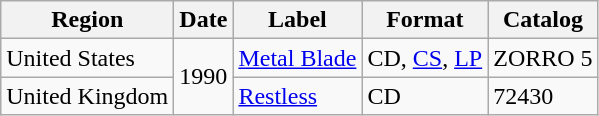<table class="wikitable">
<tr>
<th>Region</th>
<th>Date</th>
<th>Label</th>
<th>Format</th>
<th>Catalog</th>
</tr>
<tr>
<td>United States</td>
<td rowspan="2">1990</td>
<td><a href='#'>Metal Blade</a></td>
<td>CD, <a href='#'>CS</a>, <a href='#'>LP</a></td>
<td>ZORRO 5</td>
</tr>
<tr>
<td>United Kingdom</td>
<td><a href='#'>Restless</a></td>
<td>CD</td>
<td>72430</td>
</tr>
</table>
